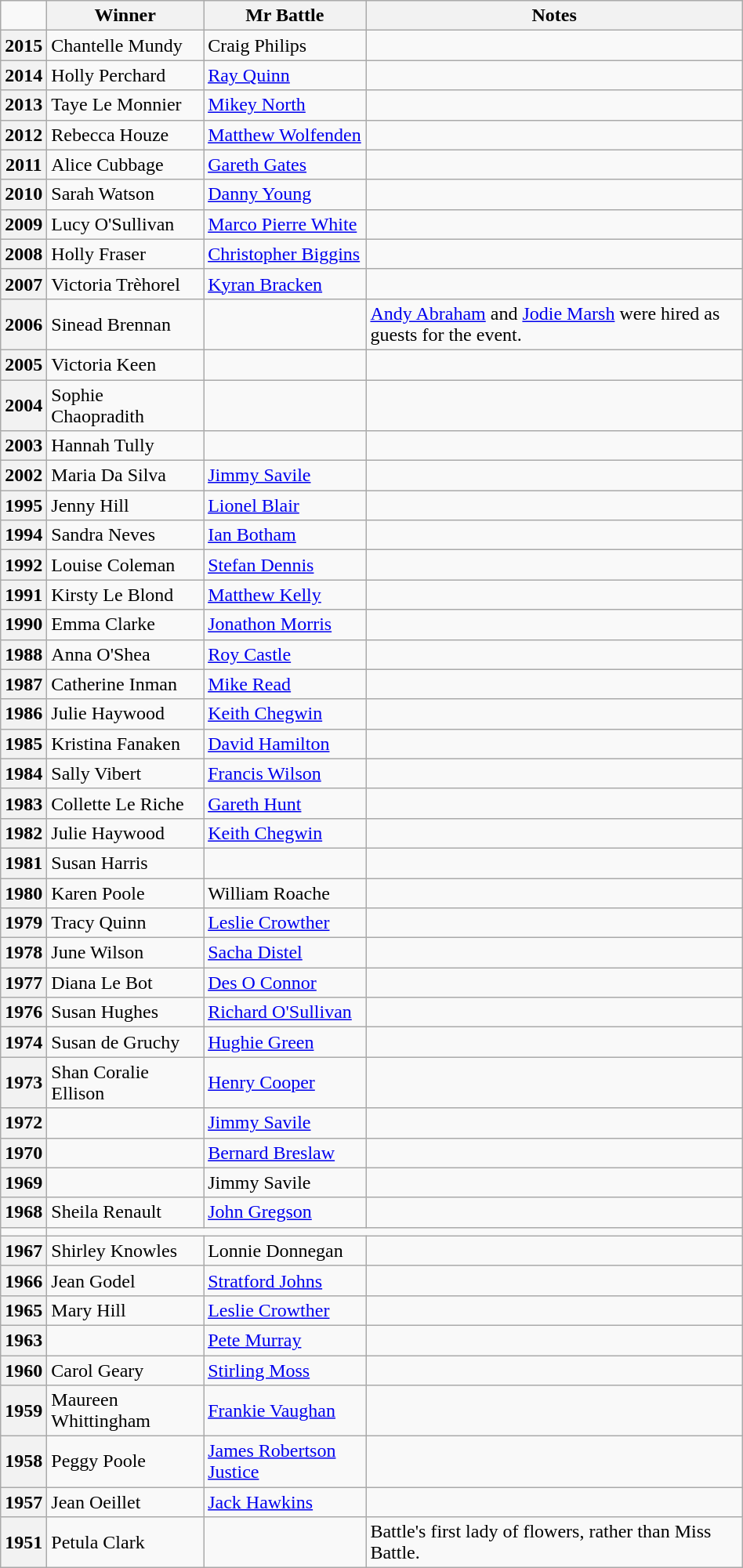<table class="wikitable" style="text-align:left; width:50%;">
<tr>
<td></td>
<th scope="col">Winner</th>
<th scope="col">Mr Battle</th>
<th scope="col">Notes</th>
</tr>
<tr>
<th scope="row">2015</th>
<td>Chantelle Mundy</td>
<td>Craig Philips</td>
<td></td>
</tr>
<tr>
<th scope="row">2014</th>
<td>Holly Perchard</td>
<td><a href='#'>Ray Quinn</a></td>
<td></td>
</tr>
<tr>
<th scope="row">2013</th>
<td>Taye Le Monnier</td>
<td><a href='#'>Mikey North</a></td>
<td></td>
</tr>
<tr>
<th scope="row">2012</th>
<td>Rebecca Houze</td>
<td><a href='#'>Matthew Wolfenden</a></td>
<td></td>
</tr>
<tr>
<th scope="row">2011</th>
<td>Alice Cubbage</td>
<td><a href='#'>Gareth Gates</a></td>
<td></td>
</tr>
<tr>
<th scope="row">2010</th>
<td>Sarah Watson</td>
<td><a href='#'>Danny Young</a></td>
<td></td>
</tr>
<tr>
<th scope="row">2009</th>
<td>Lucy O'Sullivan</td>
<td><a href='#'>Marco Pierre White</a></td>
<td></td>
</tr>
<tr>
<th scope="row">2008</th>
<td>Holly Fraser</td>
<td><a href='#'>Christopher Biggins</a></td>
<td></td>
</tr>
<tr>
<th scope="row">2007</th>
<td>Victoria Trèhorel</td>
<td><a href='#'>Kyran Bracken</a></td>
<td></td>
</tr>
<tr>
<th scope="row">2006</th>
<td>Sinead Brennan</td>
<td></td>
<td><a href='#'>Andy Abraham</a> and <a href='#'>Jodie Marsh</a> were hired as guests for the event.</td>
</tr>
<tr>
<th scope="row">2005</th>
<td>Victoria Keen</td>
<td></td>
<td></td>
</tr>
<tr>
<th scope="row">2004</th>
<td>Sophie Chaopradith</td>
<td></td>
<td></td>
</tr>
<tr>
<th scope="row">2003</th>
<td>Hannah Tully</td>
<td></td>
<td></td>
</tr>
<tr>
<th scope="row">2002</th>
<td>Maria Da Silva</td>
<td><a href='#'>Jimmy Savile</a></td>
<td></td>
</tr>
<tr>
<th>1995</th>
<td>Jenny Hill</td>
<td><a href='#'>Lionel Blair</a></td>
<td></td>
</tr>
<tr>
<th>1994</th>
<td>Sandra Neves</td>
<td><a href='#'>Ian Botham</a></td>
<td></td>
</tr>
<tr>
<th>1992</th>
<td>Louise Coleman</td>
<td><a href='#'>Stefan Dennis</a></td>
<td></td>
</tr>
<tr>
<th>1991</th>
<td>Kirsty Le Blond</td>
<td><a href='#'>Matthew Kelly</a></td>
<td></td>
</tr>
<tr>
<th scope="row">1990</th>
<td>Emma Clarke</td>
<td><a href='#'>Jonathon Morris</a></td>
<td></td>
</tr>
<tr>
<th scope="row">1988</th>
<td>Anna O'Shea</td>
<td><a href='#'>Roy Castle</a></td>
<td></td>
</tr>
<tr>
<th>1987</th>
<td>Catherine Inman</td>
<td><a href='#'>Mike Read</a></td>
<td></td>
</tr>
<tr>
<th scope="row">1986</th>
<td>Julie Haywood</td>
<td><a href='#'>Keith Chegwin</a></td>
<td></td>
</tr>
<tr>
<th>1985</th>
<td>Kristina Fanaken</td>
<td><a href='#'>David Hamilton</a></td>
<td></td>
</tr>
<tr>
<th scope="row">1984</th>
<td>Sally Vibert</td>
<td><a href='#'>Francis Wilson</a></td>
<td></td>
</tr>
<tr>
<th scope="row">1983</th>
<td>Collette Le Riche</td>
<td><a href='#'>Gareth Hunt</a></td>
<td></td>
</tr>
<tr>
<th scope="row">1982</th>
<td>Julie Haywood</td>
<td><a href='#'>Keith Chegwin</a></td>
<td></td>
</tr>
<tr>
<th>1981</th>
<td>Susan Harris</td>
<td></td>
</tr>
<tr>
<th>1980</th>
<td>Karen Poole</td>
<td>William Roache</td>
<td></td>
</tr>
<tr>
<th>1979</th>
<td>Tracy Quinn</td>
<td><a href='#'>Leslie Crowther</a></td>
<td></td>
</tr>
<tr>
<th scope="row">1978</th>
<td>June Wilson</td>
<td><a href='#'>Sacha Distel</a></td>
<td></td>
</tr>
<tr>
<th>1977</th>
<td>Diana Le Bot</td>
<td><a href='#'>Des O Connor</a></td>
<td></td>
</tr>
<tr>
<th>1976</th>
<td>Susan Hughes</td>
<td><a href='#'>Richard O'Sullivan</a></td>
<td></td>
</tr>
<tr>
<th>1974</th>
<td>Susan de Gruchy</td>
<td><a href='#'>Hughie Green</a></td>
<td></td>
</tr>
<tr>
<th>1973</th>
<td>Shan Coralie Ellison</td>
<td><a href='#'>Henry Cooper</a></td>
<td></td>
</tr>
<tr>
<th>1972</th>
<td></td>
<td><a href='#'>Jimmy Savile</a></td>
<td></td>
</tr>
<tr>
<th>1970</th>
<td></td>
<td><a href='#'>Bernard Breslaw</a></td>
<td></td>
</tr>
<tr>
<th>1969</th>
<td></td>
<td>Jimmy Savile</td>
<td></td>
</tr>
<tr>
<th>1968</th>
<td>Sheila Renault</td>
<td><a href='#'>John Gregson</a></td>
<td></td>
</tr>
<tr>
<td></td>
</tr>
<tr>
<th>1967</th>
<td>Shirley Knowles</td>
<td>Lonnie Donnegan</td>
<td></td>
</tr>
<tr>
<th>1966</th>
<td>Jean Godel</td>
<td><a href='#'>Stratford Johns</a></td>
<td></td>
</tr>
<tr>
<th>1965</th>
<td>Mary Hill</td>
<td><a href='#'>Leslie Crowther</a></td>
<td></td>
</tr>
<tr>
<th>1963</th>
<td></td>
<td><a href='#'>Pete Murray</a></td>
<td></td>
</tr>
<tr>
<th scope="row">1960</th>
<td>Carol Geary</td>
<td><a href='#'>Stirling Moss</a></td>
<td></td>
</tr>
<tr>
<th>1959</th>
<td>Maureen Whittingham</td>
<td><a href='#'>Frankie Vaughan</a></td>
<td></td>
</tr>
<tr>
<th>1958</th>
<td>Peggy Poole</td>
<td><a href='#'>James Robertson Justice</a></td>
<td></td>
</tr>
<tr>
<th>1957</th>
<td>Jean Oeillet</td>
<td><a href='#'>Jack Hawkins</a></td>
<td></td>
</tr>
<tr>
<th scope="row">1951</th>
<td>Petula Clark</td>
<td></td>
<td>Battle's first lady of flowers, rather than Miss Battle.</td>
</tr>
</table>
